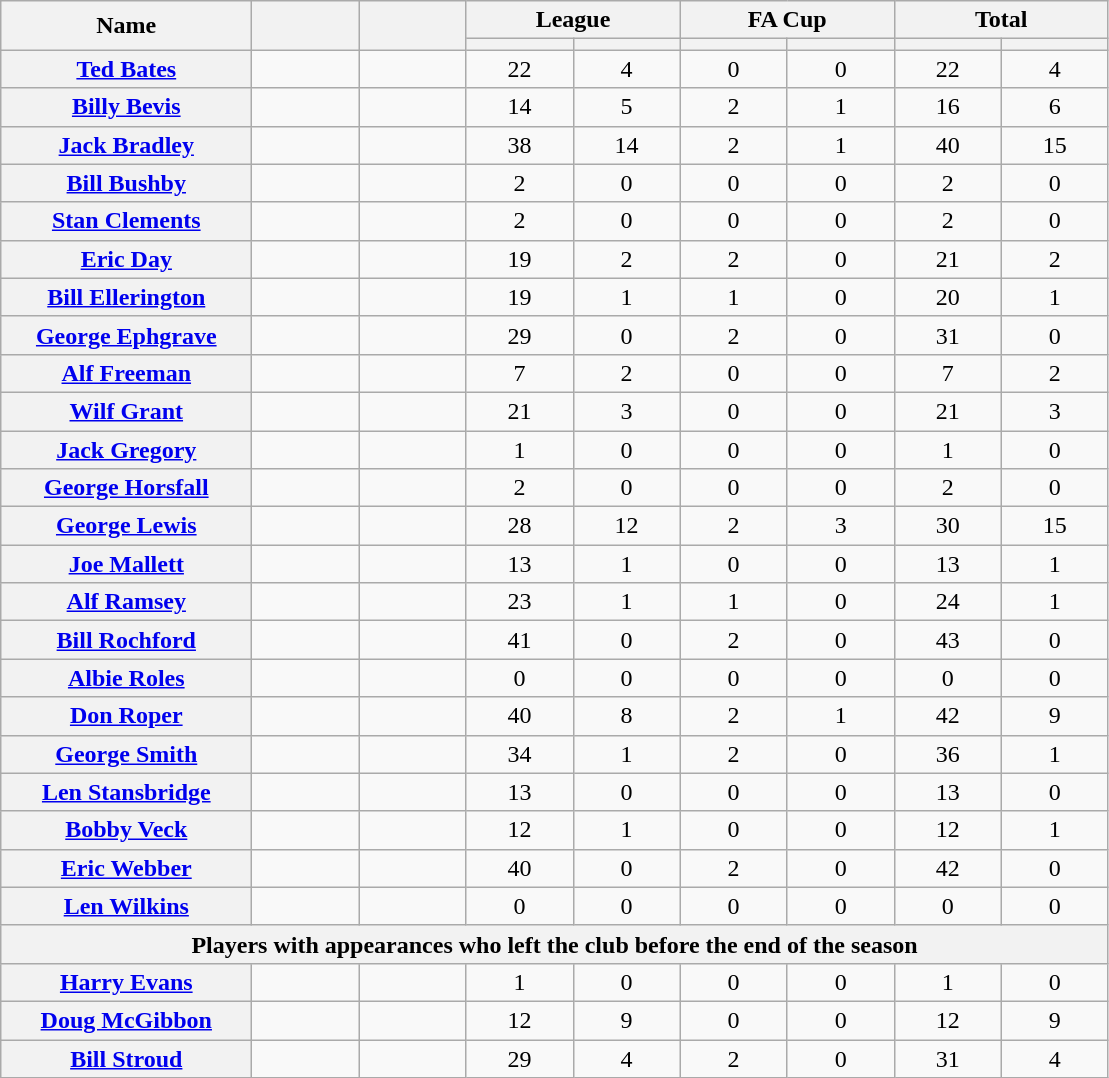<table class="wikitable plainrowheaders" style="text-align:center;">
<tr>
<th scope="col" rowspan="2" style="width:10em;">Name</th>
<th scope="col" rowspan="2" style="width:4em;"></th>
<th scope="col" rowspan="2" style="width:4em;"></th>
<th scope="col" colspan="2">League</th>
<th scope="col" colspan="2">FA Cup</th>
<th scope="col" colspan="2">Total</th>
</tr>
<tr>
<th scope="col" style="width:4em;"></th>
<th scope="col" style="width:4em;"></th>
<th scope="col" style="width:4em;"></th>
<th scope="col" style="width:4em;"></th>
<th scope="col" style="width:4em;"></th>
<th scope="col" style="width:4em;"></th>
</tr>
<tr>
<th scope="row"><a href='#'>Ted Bates</a></th>
<td></td>
<td></td>
<td>22</td>
<td>4</td>
<td>0</td>
<td>0</td>
<td>22</td>
<td>4</td>
</tr>
<tr>
<th scope="row"><a href='#'>Billy Bevis</a></th>
<td></td>
<td></td>
<td>14</td>
<td>5</td>
<td>2</td>
<td>1</td>
<td>16</td>
<td>6</td>
</tr>
<tr>
<th scope="row"><a href='#'>Jack Bradley</a></th>
<td></td>
<td></td>
<td>38</td>
<td>14</td>
<td>2</td>
<td>1</td>
<td>40</td>
<td>15</td>
</tr>
<tr>
<th scope="row"><a href='#'>Bill Bushby</a></th>
<td></td>
<td></td>
<td>2</td>
<td>0</td>
<td>0</td>
<td>0</td>
<td>2</td>
<td>0</td>
</tr>
<tr>
<th scope="row"><a href='#'>Stan Clements</a></th>
<td></td>
<td></td>
<td>2</td>
<td>0</td>
<td>0</td>
<td>0</td>
<td>2</td>
<td>0</td>
</tr>
<tr>
<th scope="row"><a href='#'>Eric Day</a></th>
<td></td>
<td></td>
<td>19</td>
<td>2</td>
<td>2</td>
<td>0</td>
<td>21</td>
<td>2</td>
</tr>
<tr>
<th scope="row"><a href='#'>Bill Ellerington</a></th>
<td></td>
<td></td>
<td>19</td>
<td>1</td>
<td>1</td>
<td>0</td>
<td>20</td>
<td>1</td>
</tr>
<tr>
<th scope="row"><a href='#'>George Ephgrave</a></th>
<td></td>
<td></td>
<td>29</td>
<td>0</td>
<td>2</td>
<td>0</td>
<td>31</td>
<td>0</td>
</tr>
<tr>
<th scope="row"><a href='#'>Alf Freeman</a></th>
<td></td>
<td></td>
<td>7</td>
<td>2</td>
<td>0</td>
<td>0</td>
<td>7</td>
<td>2</td>
</tr>
<tr>
<th scope="row"><a href='#'>Wilf Grant</a></th>
<td></td>
<td></td>
<td>21</td>
<td>3</td>
<td>0</td>
<td>0</td>
<td>21</td>
<td>3</td>
</tr>
<tr>
<th scope="row"><a href='#'>Jack Gregory</a></th>
<td></td>
<td></td>
<td>1</td>
<td>0</td>
<td>0</td>
<td>0</td>
<td>1</td>
<td>0</td>
</tr>
<tr>
<th scope="row"><a href='#'>George Horsfall</a></th>
<td></td>
<td></td>
<td>2</td>
<td>0</td>
<td>0</td>
<td>0</td>
<td>2</td>
<td>0</td>
</tr>
<tr>
<th scope="row"><a href='#'>George Lewis</a></th>
<td></td>
<td></td>
<td>28</td>
<td>12</td>
<td>2</td>
<td>3</td>
<td>30</td>
<td>15</td>
</tr>
<tr>
<th scope="row"><a href='#'>Joe Mallett</a></th>
<td></td>
<td></td>
<td>13</td>
<td>1</td>
<td>0</td>
<td>0</td>
<td>13</td>
<td>1</td>
</tr>
<tr>
<th scope="row"><a href='#'>Alf Ramsey</a></th>
<td></td>
<td></td>
<td>23</td>
<td>1</td>
<td>1</td>
<td>0</td>
<td>24</td>
<td>1</td>
</tr>
<tr>
<th scope="row"><a href='#'>Bill Rochford</a></th>
<td></td>
<td></td>
<td>41</td>
<td>0</td>
<td>2</td>
<td>0</td>
<td>43</td>
<td>0</td>
</tr>
<tr>
<th scope="row"><a href='#'>Albie Roles</a></th>
<td></td>
<td></td>
<td>0</td>
<td>0</td>
<td>0</td>
<td>0</td>
<td>0</td>
<td>0</td>
</tr>
<tr>
<th scope="row"><a href='#'>Don Roper</a></th>
<td></td>
<td></td>
<td>40</td>
<td>8</td>
<td>2</td>
<td>1</td>
<td>42</td>
<td>9</td>
</tr>
<tr>
<th scope="row"><a href='#'>George Smith</a></th>
<td></td>
<td></td>
<td>34</td>
<td>1</td>
<td>2</td>
<td>0</td>
<td>36</td>
<td>1</td>
</tr>
<tr>
<th scope="row"><a href='#'>Len Stansbridge</a></th>
<td></td>
<td></td>
<td>13</td>
<td>0</td>
<td>0</td>
<td>0</td>
<td>13</td>
<td>0</td>
</tr>
<tr>
<th scope="row"><a href='#'>Bobby Veck</a></th>
<td></td>
<td></td>
<td>12</td>
<td>1</td>
<td>0</td>
<td>0</td>
<td>12</td>
<td>1</td>
</tr>
<tr>
<th scope="row"><a href='#'>Eric Webber</a></th>
<td></td>
<td></td>
<td>40</td>
<td>0</td>
<td>2</td>
<td>0</td>
<td>42</td>
<td>0</td>
</tr>
<tr>
<th scope="row"><a href='#'>Len Wilkins</a></th>
<td></td>
<td></td>
<td>0</td>
<td>0</td>
<td>0</td>
<td>0</td>
<td>0</td>
<td>0</td>
</tr>
<tr>
<th scope="col" colspan="9">Players with appearances who left the club before the end of the season</th>
</tr>
<tr>
<th scope="row"><a href='#'>Harry Evans</a></th>
<td></td>
<td></td>
<td>1</td>
<td>0</td>
<td>0</td>
<td>0</td>
<td>1</td>
<td>0</td>
</tr>
<tr>
<th scope="row"><a href='#'>Doug McGibbon</a></th>
<td></td>
<td></td>
<td>12</td>
<td>9</td>
<td>0</td>
<td>0</td>
<td>12</td>
<td>9</td>
</tr>
<tr>
<th scope="row"><a href='#'>Bill Stroud</a></th>
<td></td>
<td></td>
<td>29</td>
<td>4</td>
<td>2</td>
<td>0</td>
<td>31</td>
<td>4</td>
</tr>
</table>
